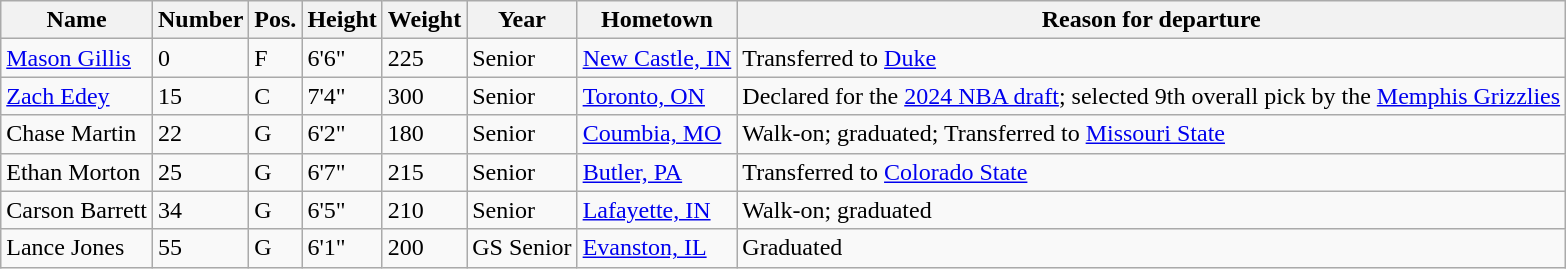<table class="wikitable sortable" border="1">
<tr align=center>
<th>Name</th>
<th>Number</th>
<th>Pos.</th>
<th>Height</th>
<th>Weight</th>
<th>Year</th>
<th>Hometown</th>
<th>Reason for departure</th>
</tr>
<tr>
<td><a href='#'>Mason Gillis</a></td>
<td>0</td>
<td>F</td>
<td>6'6"</td>
<td>225</td>
<td>Senior</td>
<td><a href='#'>New Castle, IN</a></td>
<td>Transferred to <a href='#'>Duke</a></td>
</tr>
<tr>
<td><a href='#'>Zach Edey</a></td>
<td>15</td>
<td>C</td>
<td>7'4"</td>
<td>300</td>
<td>Senior</td>
<td><a href='#'>Toronto, ON</a></td>
<td>Declared for the <a href='#'>2024 NBA draft</a>; selected 9th overall pick by the <a href='#'>Memphis Grizzlies</a></td>
</tr>
<tr>
<td>Chase Martin</td>
<td>22</td>
<td>G</td>
<td>6'2"</td>
<td>180</td>
<td>Senior</td>
<td><a href='#'>Coumbia, MO</a></td>
<td>Walk-on; graduated; Transferred to <a href='#'>Missouri State</a></td>
</tr>
<tr>
<td>Ethan Morton</td>
<td>25</td>
<td>G</td>
<td>6'7"</td>
<td>215</td>
<td>Senior</td>
<td><a href='#'>Butler, PA</a></td>
<td>Transferred to <a href='#'>Colorado State</a></td>
</tr>
<tr>
<td>Carson Barrett</td>
<td>34</td>
<td>G</td>
<td>6'5"</td>
<td>210</td>
<td>Senior</td>
<td><a href='#'>Lafayette, IN</a></td>
<td>Walk-on; graduated</td>
</tr>
<tr>
<td>Lance Jones</td>
<td>55</td>
<td>G</td>
<td>6'1"</td>
<td>200</td>
<td>GS Senior</td>
<td><a href='#'>Evanston, IL</a></td>
<td>Graduated</td>
</tr>
</table>
